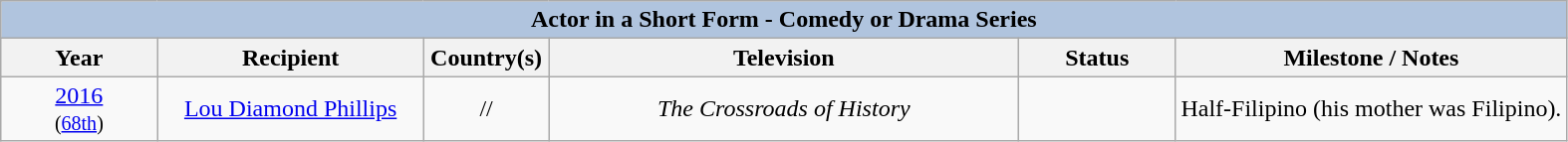<table class="wikitable" style="text-align: center">
<tr>
<th colspan="6" style="background:#B0C4DE;">Actor in a Short Form - Comedy or Drama Series</th>
</tr>
<tr>
<th width="10%">Year</th>
<th width="17%">Recipient</th>
<th width="8%">Country(s)</th>
<th width="30%">Television</th>
<th width="10%">Status</th>
<th width="25%">Milestone / Notes</th>
</tr>
<tr>
<td><a href='#'>2016</a><br><small>(<a href='#'>68th</a>)</small></td>
<td><a href='#'>Lou Diamond Phillips</a></td>
<td style="text-align: center">//</td>
<td><em>The Crossroads of History</em></td>
<td></td>
<td>Half-Filipino (his mother was Filipino).</td>
</tr>
</table>
